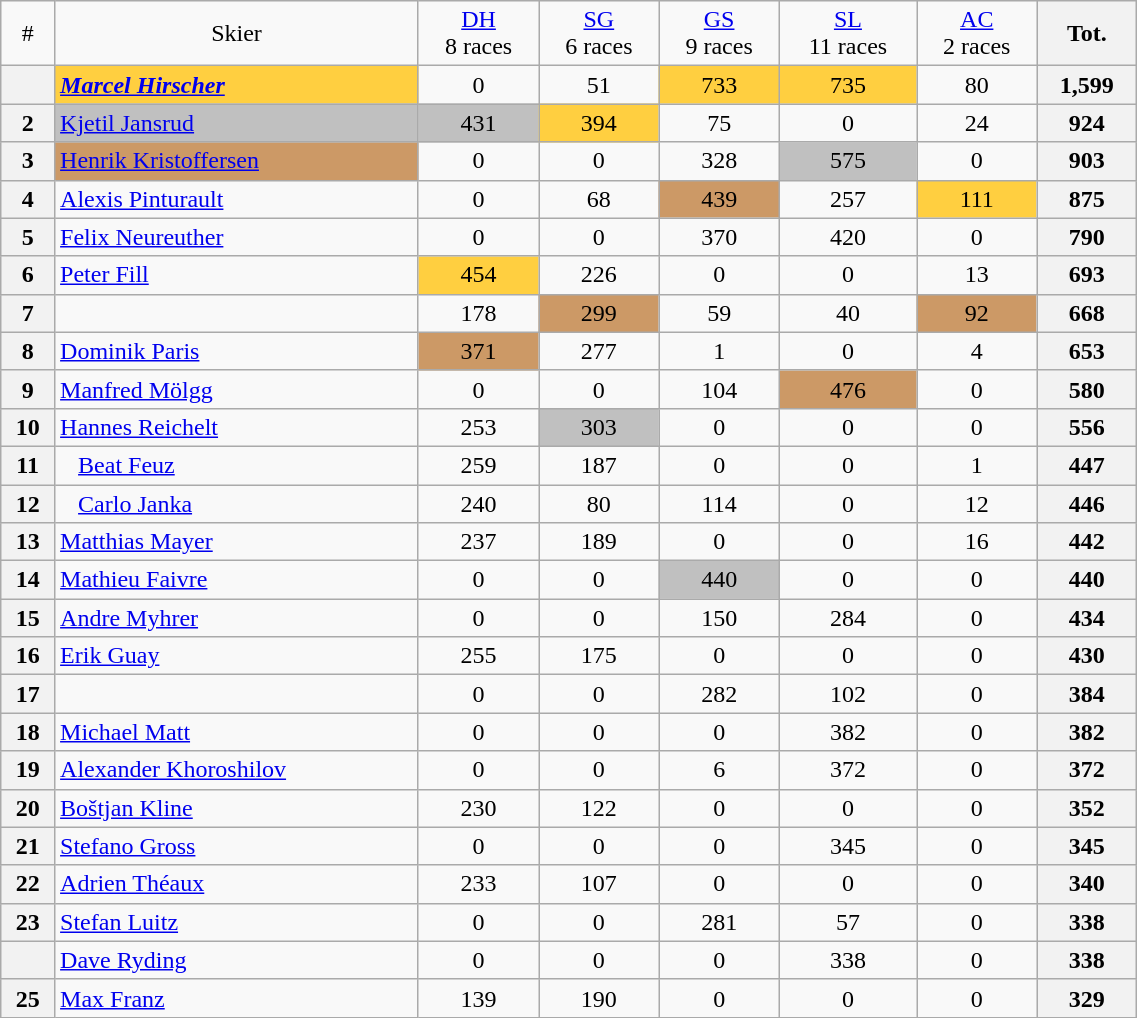<table class="wikitable" width=60% style="font-size:100%; text-align:center;">
<tr>
<td>#</td>
<td>Skier</td>
<td><a href='#'>DH</a><br>8 races</td>
<td><a href='#'>SG</a><br>6 races</td>
<td><a href='#'>GS</a><br>9 races</td>
<td><a href='#'>SL</a><br>11 races</td>
<td><a href='#'>AC</a><br>2 races</td>
<th>Tot.</th>
</tr>
<tr>
<th></th>
<td align=left bgcolor=ffcf40> <strong><em><a href='#'>Marcel Hirscher</a></em></strong></td>
<td>0</td>
<td>51</td>
<td bgcolor=ffcf40>733</td>
<td bgcolor=ffcf40>735</td>
<td>80</td>
<th>1,599</th>
</tr>
<tr>
<th>2</th>
<td align=left bgcolor=c0c0c0> <a href='#'>Kjetil Jansrud</a></td>
<td bgcolor=c0c0c0>431</td>
<td bgcolor=ffcf40>394</td>
<td>75</td>
<td>0</td>
<td>24</td>
<th>924</th>
</tr>
<tr>
<th>3</th>
<td align=left bgcolor=cc9966> <a href='#'>Henrik Kristoffersen</a></td>
<td>0</td>
<td>0</td>
<td>328</td>
<td bgcolor=c0c0c0>575</td>
<td>0</td>
<th>903</th>
</tr>
<tr>
<th>4</th>
<td align=left> <a href='#'>Alexis Pinturault</a></td>
<td>0</td>
<td>68</td>
<td bgcolor=cc9966>439</td>
<td>257</td>
<td bgcolor=ffcf40>111</td>
<th>875</th>
</tr>
<tr>
<th>5</th>
<td align=left> <a href='#'>Felix Neureuther</a></td>
<td>0</td>
<td>0</td>
<td>370</td>
<td>420</td>
<td>0</td>
<th>790</th>
</tr>
<tr>
<th>6</th>
<td align=left> <a href='#'>Peter Fill</a></td>
<td bgcolor=ffcf40>454</td>
<td>226</td>
<td>0</td>
<td>0</td>
<td>13</td>
<th>693</th>
</tr>
<tr>
<th>7</th>
<td align=left></td>
<td>178</td>
<td bgcolor=cc9966>299</td>
<td>59</td>
<td>40</td>
<td bgcolor=cc9966>92</td>
<th>668</th>
</tr>
<tr>
<th>8</th>
<td align=left> <a href='#'>Dominik Paris</a></td>
<td bgcolor=cc9966>371</td>
<td>277</td>
<td>1</td>
<td>0</td>
<td>4</td>
<th>653</th>
</tr>
<tr>
<th>9</th>
<td align=left> <a href='#'>Manfred Mölgg</a></td>
<td>0</td>
<td>0</td>
<td>104</td>
<td bgcolor=cc9966>476</td>
<td>0</td>
<th>580</th>
</tr>
<tr>
<th>10</th>
<td align=left> <a href='#'>Hannes Reichelt</a></td>
<td>253</td>
<td bgcolor=c0c0c0>303</td>
<td>0</td>
<td>0</td>
<td>0</td>
<th>556</th>
</tr>
<tr>
<th>11</th>
<td align=left>   <a href='#'>Beat Feuz</a></td>
<td>259</td>
<td>187</td>
<td>0</td>
<td>0</td>
<td>1</td>
<th>447</th>
</tr>
<tr>
<th>12</th>
<td align=left>   <a href='#'>Carlo Janka</a></td>
<td>240</td>
<td>80</td>
<td>114</td>
<td>0</td>
<td>12</td>
<th>446</th>
</tr>
<tr>
<th>13</th>
<td align=left> <a href='#'>Matthias Mayer</a></td>
<td>237</td>
<td>189</td>
<td>0</td>
<td>0</td>
<td>16</td>
<th>442</th>
</tr>
<tr>
<th>14</th>
<td align=left> <a href='#'>Mathieu Faivre</a></td>
<td>0</td>
<td>0</td>
<td bgcolor=c0c0c0>440</td>
<td>0</td>
<td>0</td>
<th>440</th>
</tr>
<tr>
<th>15</th>
<td align=left> <a href='#'>Andre Myhrer</a></td>
<td>0</td>
<td>0</td>
<td>150</td>
<td>284</td>
<td>0</td>
<th>434</th>
</tr>
<tr>
<th>16</th>
<td align=left> <a href='#'>Erik Guay</a></td>
<td>255</td>
<td>175</td>
<td>0</td>
<td>0</td>
<td>0</td>
<th>430</th>
</tr>
<tr>
<th>17</th>
<td align=left></td>
<td>0</td>
<td>0</td>
<td>282</td>
<td>102</td>
<td>0</td>
<th>384</th>
</tr>
<tr>
<th>18</th>
<td align=left> <a href='#'>Michael Matt</a></td>
<td>0</td>
<td>0</td>
<td>0</td>
<td>382</td>
<td>0</td>
<th>382</th>
</tr>
<tr>
<th>19</th>
<td align=left> <a href='#'>Alexander Khoroshilov</a></td>
<td>0</td>
<td>0</td>
<td>6</td>
<td>372</td>
<td>0</td>
<th>372</th>
</tr>
<tr>
<th>20</th>
<td align=left> <a href='#'>Boštjan Kline</a></td>
<td>230</td>
<td>122</td>
<td>0</td>
<td>0</td>
<td>0</td>
<th>352</th>
</tr>
<tr>
<th>21</th>
<td align=left> <a href='#'>Stefano Gross</a></td>
<td>0</td>
<td>0</td>
<td>0</td>
<td>345</td>
<td>0</td>
<th>345</th>
</tr>
<tr>
<th>22</th>
<td align=left> <a href='#'>Adrien Théaux</a></td>
<td>233</td>
<td>107</td>
<td>0</td>
<td>0</td>
<td>0</td>
<th>340</th>
</tr>
<tr>
<th>23</th>
<td align=left> <a href='#'>Stefan Luitz</a></td>
<td>0</td>
<td>0</td>
<td>281</td>
<td>57</td>
<td>0</td>
<th>338</th>
</tr>
<tr>
<th></th>
<td align=left> <a href='#'>Dave Ryding</a></td>
<td>0</td>
<td>0</td>
<td>0</td>
<td>338</td>
<td>0</td>
<th>338</th>
</tr>
<tr>
<th>25</th>
<td align=left> <a href='#'>Max Franz</a></td>
<td>139</td>
<td>190</td>
<td>0</td>
<td>0</td>
<td>0</td>
<th>329</th>
</tr>
</table>
